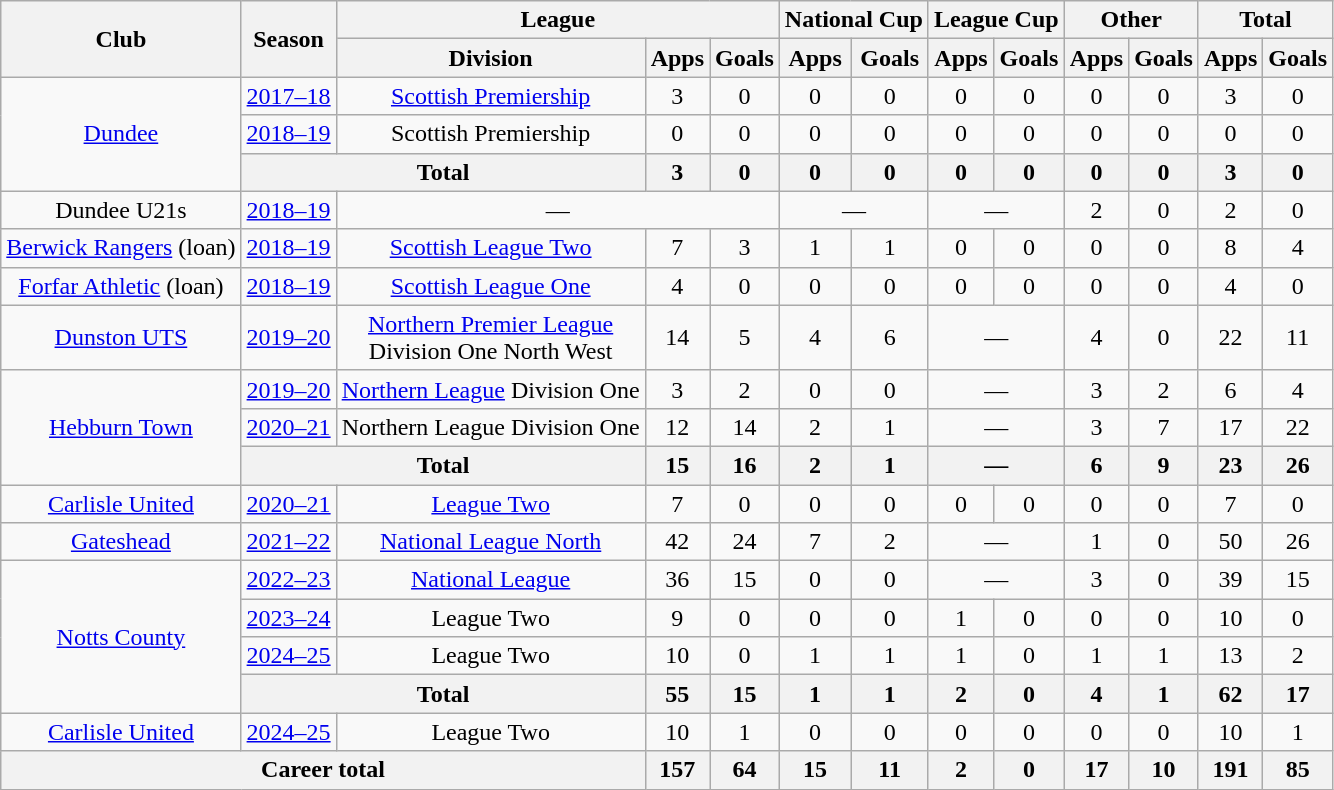<table class=wikitable style="text-align: center">
<tr>
<th rowspan=2>Club</th>
<th rowspan=2>Season</th>
<th colspan=3>League</th>
<th colspan=2>National Cup</th>
<th colspan=2>League Cup</th>
<th colspan=2>Other</th>
<th colspan=2>Total</th>
</tr>
<tr>
<th>Division</th>
<th>Apps</th>
<th>Goals</th>
<th>Apps</th>
<th>Goals</th>
<th>Apps</th>
<th>Goals</th>
<th>Apps</th>
<th>Goals</th>
<th>Apps</th>
<th>Goals</th>
</tr>
<tr>
<td rowspan=3><a href='#'>Dundee</a></td>
<td><a href='#'>2017–18</a></td>
<td><a href='#'>Scottish Premiership</a></td>
<td>3</td>
<td>0</td>
<td>0</td>
<td>0</td>
<td>0</td>
<td>0</td>
<td>0</td>
<td>0</td>
<td>3</td>
<td>0</td>
</tr>
<tr>
<td><a href='#'>2018–19</a></td>
<td>Scottish Premiership</td>
<td>0</td>
<td>0</td>
<td>0</td>
<td>0</td>
<td>0</td>
<td>0</td>
<td>0</td>
<td>0</td>
<td>0</td>
<td>0</td>
</tr>
<tr>
<th colspan=2>Total</th>
<th>3</th>
<th>0</th>
<th>0</th>
<th>0</th>
<th>0</th>
<th>0</th>
<th>0</th>
<th>0</th>
<th>3</th>
<th>0</th>
</tr>
<tr>
<td>Dundee U21s</td>
<td><a href='#'>2018–19</a></td>
<td colspan="3">—</td>
<td colspan="2">—</td>
<td colspan="2">—</td>
<td>2</td>
<td>0</td>
<td>2</td>
<td>0</td>
</tr>
<tr>
<td><a href='#'>Berwick Rangers</a> (loan)</td>
<td><a href='#'>2018–19</a></td>
<td><a href='#'>Scottish League Two</a></td>
<td>7</td>
<td>3</td>
<td>1</td>
<td>1</td>
<td>0</td>
<td>0</td>
<td>0</td>
<td>0</td>
<td>8</td>
<td>4</td>
</tr>
<tr>
<td><a href='#'>Forfar Athletic</a> (loan)</td>
<td><a href='#'>2018–19</a></td>
<td><a href='#'>Scottish League One</a></td>
<td>4</td>
<td>0</td>
<td>0</td>
<td>0</td>
<td>0</td>
<td>0</td>
<td>0</td>
<td>0</td>
<td>4</td>
<td>0</td>
</tr>
<tr>
<td><a href='#'>Dunston UTS</a></td>
<td><a href='#'>2019–20</a></td>
<td><a href='#'>Northern Premier League</a><br>Division One North West</td>
<td>14</td>
<td>5</td>
<td>4</td>
<td>6</td>
<td colspan="2">—</td>
<td>4</td>
<td>0</td>
<td>22</td>
<td>11</td>
</tr>
<tr>
<td rowspan=3><a href='#'>Hebburn Town</a></td>
<td><a href='#'>2019–20</a></td>
<td><a href='#'>Northern League</a> Division One</td>
<td>3</td>
<td>2</td>
<td>0</td>
<td>0</td>
<td colspan="2">—</td>
<td>3</td>
<td>2</td>
<td>6</td>
<td>4</td>
</tr>
<tr>
<td><a href='#'>2020–21</a></td>
<td>Northern League Division One</td>
<td>12</td>
<td>14</td>
<td>2</td>
<td>1</td>
<td colspan="2">—</td>
<td>3</td>
<td>7</td>
<td>17</td>
<td>22</td>
</tr>
<tr>
<th colspan=2>Total</th>
<th>15</th>
<th>16</th>
<th>2</th>
<th>1</th>
<th colspan="2">—</th>
<th>6</th>
<th>9</th>
<th>23</th>
<th>26</th>
</tr>
<tr>
<td><a href='#'>Carlisle United</a></td>
<td><a href='#'>2020–21</a></td>
<td><a href='#'>League Two</a></td>
<td>7</td>
<td>0</td>
<td>0</td>
<td>0</td>
<td>0</td>
<td>0</td>
<td>0</td>
<td>0</td>
<td>7</td>
<td>0</td>
</tr>
<tr>
<td><a href='#'>Gateshead</a></td>
<td><a href='#'>2021–22</a></td>
<td><a href='#'>National League North</a></td>
<td>42</td>
<td>24</td>
<td>7</td>
<td>2</td>
<td colspan="2">—</td>
<td>1</td>
<td>0</td>
<td>50</td>
<td>26</td>
</tr>
<tr>
<td rowspan="4"><a href='#'>Notts County</a></td>
<td><a href='#'>2022–23</a></td>
<td><a href='#'>National League</a></td>
<td>36</td>
<td>15</td>
<td>0</td>
<td>0</td>
<td colspan="2">—</td>
<td>3</td>
<td>0</td>
<td>39</td>
<td>15</td>
</tr>
<tr>
<td><a href='#'>2023–24</a></td>
<td>League Two</td>
<td>9</td>
<td>0</td>
<td>0</td>
<td>0</td>
<td>1</td>
<td>0</td>
<td>0</td>
<td>0</td>
<td>10</td>
<td>0</td>
</tr>
<tr>
<td><a href='#'>2024–25</a></td>
<td>League Two</td>
<td>10</td>
<td>0</td>
<td>1</td>
<td>1</td>
<td>1</td>
<td>0</td>
<td>1</td>
<td>1</td>
<td>13</td>
<td>2</td>
</tr>
<tr>
<th colspan="2">Total</th>
<th>55</th>
<th>15</th>
<th>1</th>
<th>1</th>
<th>2</th>
<th>0</th>
<th>4</th>
<th>1</th>
<th>62</th>
<th>17</th>
</tr>
<tr>
<td><a href='#'>Carlisle United</a></td>
<td><a href='#'>2024–25</a></td>
<td>League Two</td>
<td>10</td>
<td>1</td>
<td>0</td>
<td>0</td>
<td>0</td>
<td>0</td>
<td>0</td>
<td>0</td>
<td>10</td>
<td>1</td>
</tr>
<tr>
<th colspan="3">Career total</th>
<th>157</th>
<th>64</th>
<th>15</th>
<th>11</th>
<th>2</th>
<th>0</th>
<th>17</th>
<th>10</th>
<th>191</th>
<th>85</th>
</tr>
</table>
